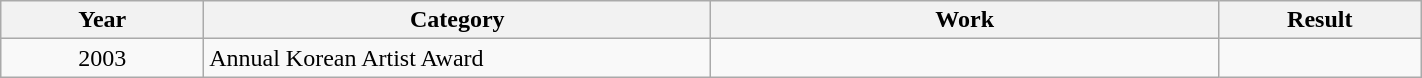<table | width="75%" class="wikitable sortable">
<tr>
<th width="10%">Year</th>
<th width="25%">Category</th>
<th width="25%">Work</th>
<th width="10%">Result</th>
</tr>
<tr>
<td align="center">2003</td>
<td>Annual Korean Artist Award</td>
<td></td>
<td></td>
</tr>
</table>
